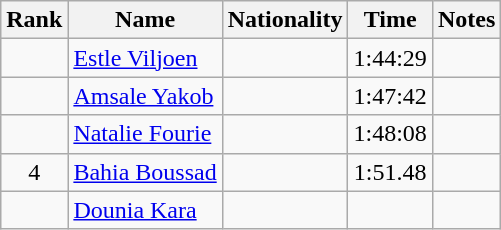<table class="wikitable sortable" style="text-align:center">
<tr>
<th>Rank</th>
<th>Name</th>
<th>Nationality</th>
<th>Time</th>
<th>Notes</th>
</tr>
<tr>
<td></td>
<td align=left><a href='#'>Estle Viljoen</a></td>
<td align=left></td>
<td>1:44:29</td>
<td></td>
</tr>
<tr>
<td></td>
<td align=left><a href='#'>Amsale Yakob</a></td>
<td align=left></td>
<td>1:47:42</td>
<td></td>
</tr>
<tr>
<td></td>
<td align=left><a href='#'>Natalie Fourie</a></td>
<td align=left></td>
<td>1:48:08</td>
<td></td>
</tr>
<tr>
<td>4</td>
<td align=left><a href='#'>Bahia Boussad</a></td>
<td align=left></td>
<td>1:51.48</td>
<td></td>
</tr>
<tr>
<td></td>
<td align=left><a href='#'>Dounia Kara</a></td>
<td align=left></td>
<td></td>
<td></td>
</tr>
</table>
